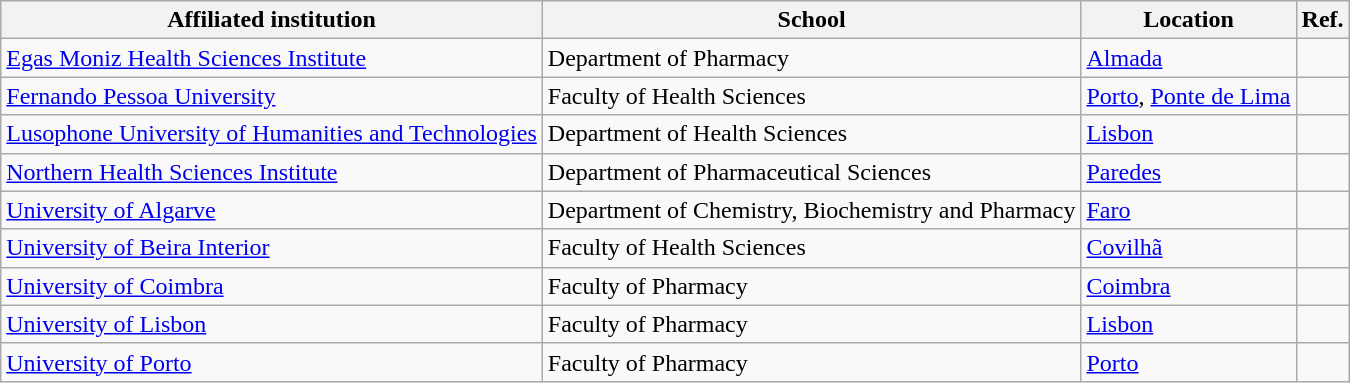<table class="wikitable sortable">
<tr>
<th>Affiliated institution</th>
<th>School</th>
<th>Location</th>
<th>Ref.</th>
</tr>
<tr>
<td><a href='#'>Egas Moniz Health Sciences Institute</a></td>
<td>Department of Pharmacy</td>
<td><a href='#'>Almada</a></td>
<td></td>
</tr>
<tr>
<td><a href='#'>Fernando Pessoa University</a></td>
<td>Faculty of Health Sciences</td>
<td><a href='#'>Porto</a>, <a href='#'>Ponte de Lima</a></td>
<td></td>
</tr>
<tr>
<td><a href='#'>Lusophone University of Humanities and Technologies</a></td>
<td>Department of Health Sciences</td>
<td><a href='#'>Lisbon</a></td>
<td></td>
</tr>
<tr>
<td><a href='#'>Northern Health Sciences Institute</a></td>
<td>Department of Pharmaceutical Sciences</td>
<td><a href='#'>Paredes</a></td>
<td></td>
</tr>
<tr>
<td><a href='#'>University of Algarve</a></td>
<td>Department of Chemistry, Biochemistry and Pharmacy</td>
<td><a href='#'>Faro</a></td>
<td></td>
</tr>
<tr>
<td><a href='#'>University of Beira Interior</a></td>
<td>Faculty of Health Sciences</td>
<td><a href='#'>Covilhã</a></td>
<td></td>
</tr>
<tr>
<td><a href='#'>University of Coimbra</a></td>
<td>Faculty of Pharmacy</td>
<td><a href='#'>Coimbra</a></td>
<td></td>
</tr>
<tr>
<td><a href='#'>University of Lisbon</a></td>
<td>Faculty of Pharmacy</td>
<td><a href='#'>Lisbon</a></td>
<td></td>
</tr>
<tr>
<td><a href='#'>University of Porto</a></td>
<td>Faculty of Pharmacy</td>
<td><a href='#'>Porto</a></td>
<td></td>
</tr>
</table>
